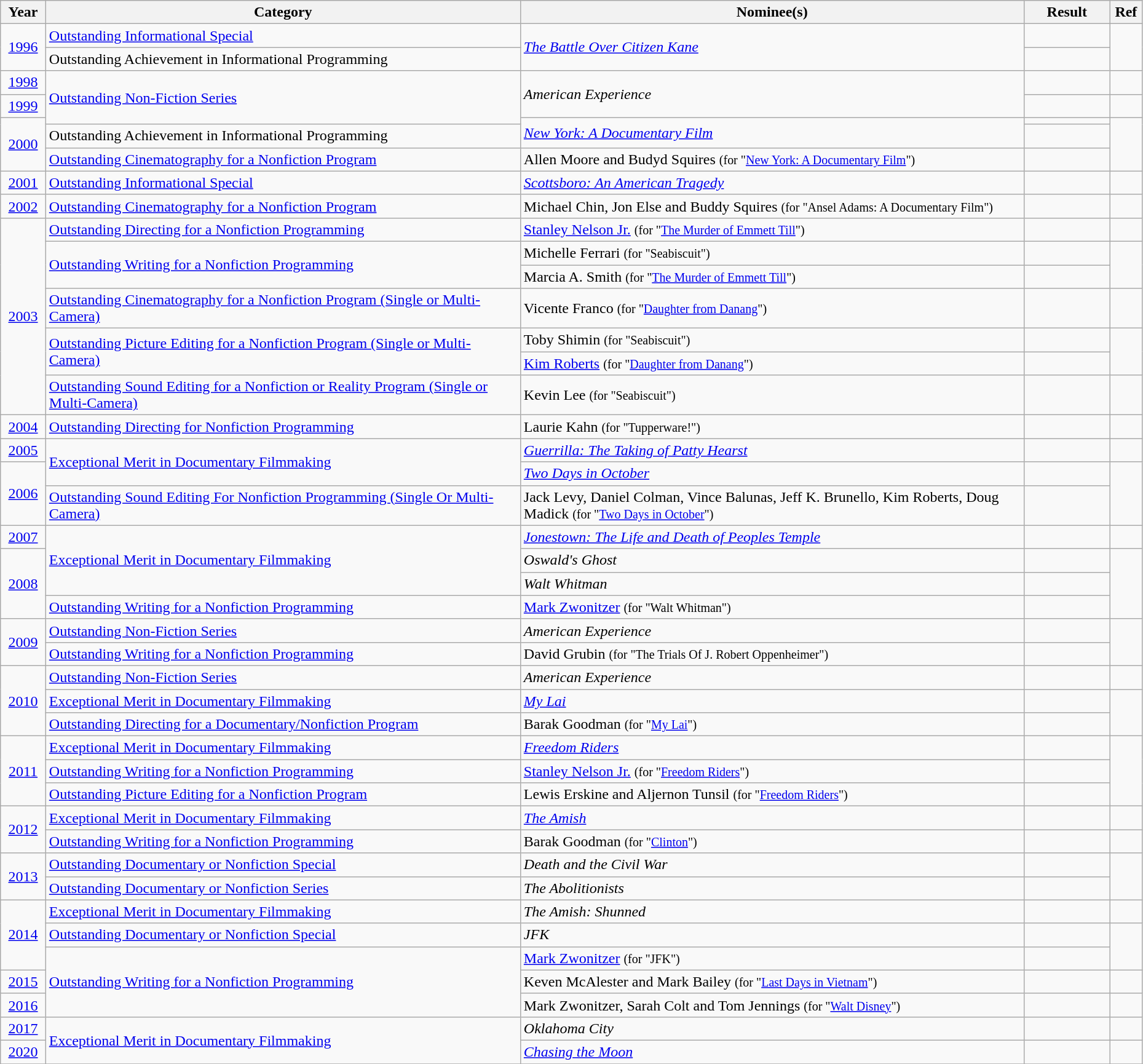<table class="wikitable sortable" style="width:98%">
<tr>
<th scope="col" style="width:3%;">Year</th>
<th scope="col" style="width:33%;">Category</th>
<th scope="col" style="width:35%;">Nominee(s)</th>
<th scope="col" style="width:6%;">Result</th>
<th scope="col" class="unsortable" style="width:1%;">Ref</th>
</tr>
<tr>
<td align="center" rowspan="2"><a href='#'>1996</a></td>
<td><a href='#'>Outstanding Informational Special</a></td>
<td rowspan="2"><em><a href='#'>The Battle Over Citizen Kane</a></em></td>
<td></td>
<td rowspan="2" align="center"></td>
</tr>
<tr>
<td>Outstanding Achievement in Informational Programming</td>
<td></td>
</tr>
<tr>
<td align="center" rowspan="1"><a href='#'>1998</a></td>
<td rowspan="3"><a href='#'>Outstanding Non-Fiction Series</a></td>
<td rowspan="2"><em>American Experience</em></td>
<td></td>
<td rowspan="1" align="center"></td>
</tr>
<tr>
<td align="center" rowspan="1"><a href='#'>1999</a></td>
<td></td>
<td rowspan="1" align="center"></td>
</tr>
<tr>
<td align="center" rowspan="3"><a href='#'>2000</a></td>
<td rowspan="2"><em><a href='#'>New York: A Documentary Film</a></em></td>
<td></td>
<td rowspan="3" align="center"></td>
</tr>
<tr>
<td>Outstanding Achievement in Informational Programming</td>
<td></td>
</tr>
<tr>
<td><a href='#'>Outstanding Cinematography for a Nonfiction Program</a></td>
<td>Allen Moore and Budyd Squires <small>(for "<a href='#'>New York: A Documentary Film</a>")</small></td>
<td></td>
</tr>
<tr>
<td align="center" rowspan="1"><a href='#'>2001</a></td>
<td><a href='#'>Outstanding Informational Special</a></td>
<td><em><a href='#'>Scottsboro: An American Tragedy</a></em></td>
<td></td>
<td rowspan="1" align="center"></td>
</tr>
<tr>
<td align="center" rowspan="1"><a href='#'>2002</a></td>
<td><a href='#'>Outstanding Cinematography for a Nonfiction Program</a></td>
<td>Michael Chin, Jon Else and Buddy Squires <small>(for "Ansel Adams: A Documentary Film")</small></td>
<td></td>
<td rowspan="1" align="center"></td>
</tr>
<tr>
<td align="center" rowspan="7"><a href='#'>2003</a></td>
<td><a href='#'>Outstanding Directing for a Nonfiction Programming</a></td>
<td><a href='#'>Stanley Nelson Jr.</a> <small>(for "<a href='#'>The Murder of Emmett Till</a>")</small></td>
<td></td>
<td rowspan="1" align="center"></td>
</tr>
<tr>
<td rowspan="2"><a href='#'>Outstanding Writing for a Nonfiction Programming</a></td>
<td>Michelle Ferrari <small>(for "Seabiscuit")</small></td>
<td></td>
<td rowspan="2" align="center"></td>
</tr>
<tr>
<td>Marcia A. Smith <small>(for "<a href='#'>The Murder of Emmett Till</a>")</small></td>
<td></td>
</tr>
<tr>
<td><a href='#'>Outstanding Cinematography for a Nonfiction Program (Single or Multi-Camera)</a></td>
<td>Vicente Franco <small>(for "<a href='#'>Daughter from Danang</a>")</small></td>
<td></td>
<td rowspan="1" align="center"></td>
</tr>
<tr>
<td rowspan="2"><a href='#'>Outstanding Picture Editing for a Nonfiction Program (Single or Multi-Camera)</a></td>
<td>Toby Shimin <small>(for "Seabiscuit")</small></td>
<td></td>
<td rowspan="2" align="center"></td>
</tr>
<tr>
<td><a href='#'>Kim Roberts</a> <small>(for "<a href='#'>Daughter from Danang</a>")</small></td>
<td></td>
</tr>
<tr>
<td><a href='#'>Outstanding Sound Editing for a Nonfiction or Reality Program (Single or Multi-Camera)</a></td>
<td>Kevin Lee <small>(for "Seabiscuit")</small></td>
<td></td>
<td rowspan="1" align="center"></td>
</tr>
<tr>
<td align="center" rowspan="1"><a href='#'>2004</a></td>
<td><a href='#'>Outstanding Directing for Nonfiction Programming</a></td>
<td>Laurie Kahn <small>(for "Tupperware!")</small></td>
<td></td>
<td rowspan="1" align="center"></td>
</tr>
<tr>
<td align="center" rowspan="1"><a href='#'>2005</a></td>
<td rowspan="2"><a href='#'>Exceptional Merit in Documentary Filmmaking</a></td>
<td><em><a href='#'>Guerrilla: The Taking of Patty Hearst</a></em></td>
<td></td>
<td rowspan="1" align="center"></td>
</tr>
<tr>
<td align="center" rowspan="2"><a href='#'>2006</a></td>
<td><em><a href='#'>Two Days in October</a></em></td>
<td></td>
<td rowspan="2" align="center"></td>
</tr>
<tr>
<td><a href='#'>Outstanding Sound Editing For Nonfiction Programming (Single Or Multi-Camera)</a></td>
<td>Jack Levy, Daniel Colman, Vince Balunas, Jeff K. Brunello, Kim Roberts, Doug Madick <small>(for "<a href='#'>Two Days in October</a>")</small></td>
<td></td>
</tr>
<tr>
<td align="center" rowspan="1"><a href='#'>2007</a></td>
<td rowspan="3"><a href='#'>Exceptional Merit in Documentary Filmmaking</a></td>
<td><em><a href='#'>Jonestown: The Life and Death of Peoples Temple</a></em></td>
<td></td>
<td rowspan="1" align="center"></td>
</tr>
<tr>
<td align="center" rowspan="3"><a href='#'>2008</a></td>
<td><em>Oswald's Ghost</em></td>
<td></td>
<td rowspan="3" align="center"></td>
</tr>
<tr>
<td><em>Walt Whitman</em></td>
<td></td>
</tr>
<tr>
<td><a href='#'>Outstanding Writing for a Nonfiction Programming</a></td>
<td><a href='#'>Mark Zwonitzer</a> <small>(for "Walt Whitman")</small></td>
<td></td>
</tr>
<tr>
<td align="center" rowspan="2"><a href='#'>2009</a></td>
<td><a href='#'>Outstanding Non-Fiction Series</a></td>
<td><em>American Experience</em></td>
<td></td>
<td rowspan="2" align="center"></td>
</tr>
<tr>
<td><a href='#'>Outstanding Writing for a Nonfiction Programming</a></td>
<td>David Grubin <small>(for "The Trials Of J. Robert Oppenheimer")</small></td>
<td></td>
</tr>
<tr>
<td align="center" rowspan="3"><a href='#'>2010</a></td>
<td><a href='#'>Outstanding Non-Fiction Series</a></td>
<td><em>American Experience</em></td>
<td></td>
<td rowspan="1" align="center"></td>
</tr>
<tr>
<td><a href='#'>Exceptional Merit in Documentary Filmmaking</a></td>
<td><em><a href='#'>My Lai</a></em></td>
<td></td>
<td rowspan="2" align="center"></td>
</tr>
<tr>
<td><a href='#'>Outstanding Directing for a Documentary/Nonfiction Program</a></td>
<td>Barak Goodman <small>(for "<a href='#'>My Lai</a>")</small></td>
<td></td>
</tr>
<tr>
<td align="center" rowspan="3"><a href='#'>2011</a></td>
<td><a href='#'>Exceptional Merit in Documentary Filmmaking</a></td>
<td><em><a href='#'>Freedom Riders</a></em></td>
<td></td>
<td rowspan="3" align="center"></td>
</tr>
<tr>
<td><a href='#'>Outstanding Writing for a Nonfiction Programming</a></td>
<td><a href='#'>Stanley Nelson Jr.</a> <small>(for "<a href='#'>Freedom Riders</a>")</small></td>
<td></td>
</tr>
<tr>
<td><a href='#'>Outstanding Picture Editing for a Nonfiction Program</a></td>
<td>Lewis Erskine and Aljernon Tunsil <small>(for "<a href='#'>Freedom Riders</a>")</small></td>
<td></td>
</tr>
<tr>
<td align="center" rowspan="2"><a href='#'>2012</a></td>
<td><a href='#'>Exceptional Merit in Documentary Filmmaking</a></td>
<td><em><a href='#'>The Amish</a></em></td>
<td></td>
<td rowspan="1" align="center"></td>
</tr>
<tr>
<td><a href='#'>Outstanding Writing for a Nonfiction Programming</a></td>
<td>Barak Goodman <small>(for "<a href='#'>Clinton</a>")</small></td>
<td></td>
<td rowspan="1" align="center"></td>
</tr>
<tr>
<td align="center" rowspan="2"><a href='#'>2013</a></td>
<td><a href='#'>Outstanding Documentary or Nonfiction Special</a></td>
<td><em>Death and the Civil War</em></td>
<td></td>
<td rowspan="2" align="center"></td>
</tr>
<tr>
<td><a href='#'>Outstanding Documentary or Nonfiction Series</a></td>
<td><em>The Abolitionists</em></td>
<td></td>
</tr>
<tr>
<td align="center" rowspan="3"><a href='#'>2014</a></td>
<td><a href='#'>Exceptional Merit in Documentary Filmmaking</a></td>
<td><em>The Amish: Shunned</em></td>
<td></td>
<td rowspan="1" align="center"></td>
</tr>
<tr>
<td><a href='#'>Outstanding Documentary or Nonfiction Special</a></td>
<td><em>JFK</em></td>
<td></td>
<td rowspan="2" align="center"></td>
</tr>
<tr>
<td rowspan="3"><a href='#'>Outstanding Writing for a Nonfiction Programming</a></td>
<td><a href='#'>Mark Zwonitzer</a> <small>(for "JFK")</small></td>
<td></td>
</tr>
<tr>
<td align="center" rowspan="1"><a href='#'>2015</a></td>
<td>Keven McAlester and Mark Bailey <small>(for "<a href='#'>Last Days in Vietnam</a>")</small></td>
<td></td>
<td rowspan="1" align="center"></td>
</tr>
<tr>
<td align="center" rowspan="1"><a href='#'>2016</a></td>
<td>Mark Zwonitzer, Sarah Colt and Tom Jennings <small>(for "<a href='#'>Walt Disney</a>")</small></td>
<td></td>
<td rowspan="1" align="center"></td>
</tr>
<tr>
<td align="center" rowspan="1"><a href='#'>2017</a></td>
<td rowspan="2"><a href='#'>Exceptional Merit in Documentary Filmmaking</a></td>
<td><em>Oklahoma City</em></td>
<td></td>
<td rowspan="1" align="center"></td>
</tr>
<tr>
<td align="center" rowspan="1"><a href='#'>2020</a></td>
<td><em><a href='#'>Chasing the Moon</a></em></td>
<td></td>
<td rowspan="1" align="center"></td>
</tr>
<tr>
</tr>
</table>
